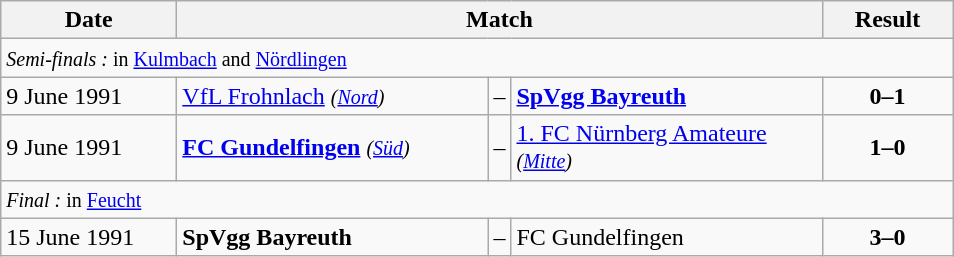<table class="wikitable">
<tr>
<th width="110">Date</th>
<th colspan="3">Match</th>
<th width="80">Result</th>
</tr>
<tr>
<td colspan="5"><small><em>Semi-finals :</em> in <a href='#'>Kulmbach</a> and <a href='#'>Nördlingen</a></small></td>
</tr>
<tr>
<td>9 June 1991</td>
<td width="200"><a href='#'>VfL Frohnlach</a> <small><em>(<a href='#'>Nord</a>)</em></small></td>
<td>–</td>
<td width="200"><strong><a href='#'>SpVgg Bayreuth</a></strong></td>
<td align="center"><strong>0–1</strong></td>
</tr>
<tr>
<td>9 June 1991</td>
<td><strong><a href='#'>FC Gundelfingen</a></strong> <small><em>(<a href='#'>Süd</a>)</em></small></td>
<td>–</td>
<td><a href='#'>1. FC Nürnberg Amateure</a> <small><em>(<a href='#'>Mitte</a>)</em></small></td>
<td align="center"><strong>1–0</strong></td>
</tr>
<tr>
<td colspan="5"><small><em>Final :</em> in <a href='#'>Feucht</a></small></td>
</tr>
<tr>
<td>15 June 1991</td>
<td><strong>SpVgg Bayreuth</strong></td>
<td>–</td>
<td>FC Gundelfingen</td>
<td align="center"><strong>3–0</strong></td>
</tr>
</table>
